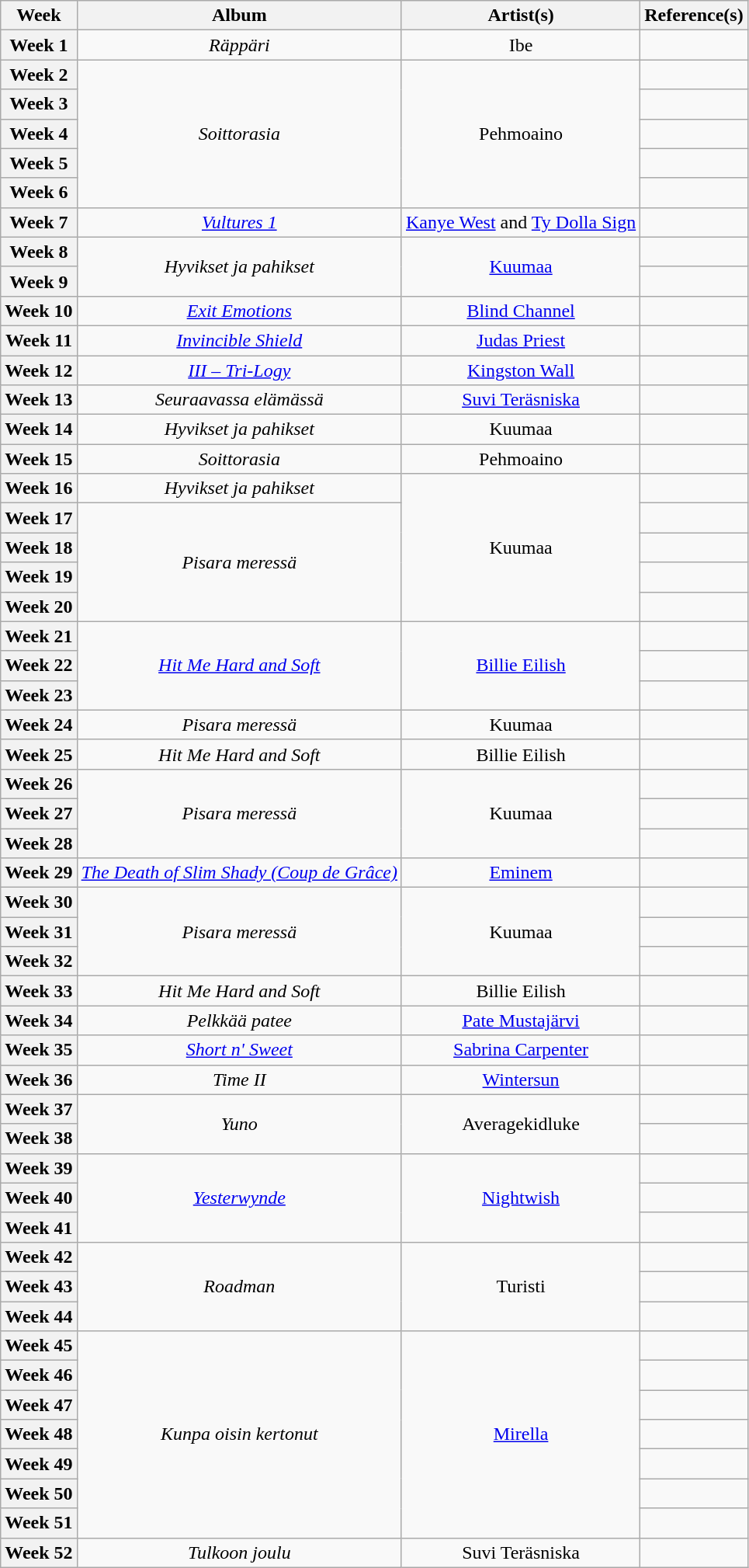<table class="wikitable plainrowheaders" style="text-align:center">
<tr>
<th scope="col">Week</th>
<th scope="col">Album</th>
<th scope="col">Artist(s)</th>
<th scope="col">Reference(s)</th>
</tr>
<tr>
<th scope="row">Week 1</th>
<td><em>Räppäri</em></td>
<td>Ibe</td>
<td></td>
</tr>
<tr>
<th scope="row">Week 2</th>
<td rowspan="5"><em>Soittorasia</em></td>
<td rowspan="5">Pehmoaino</td>
<td></td>
</tr>
<tr>
<th scope="row">Week 3</th>
<td></td>
</tr>
<tr>
<th scope="row">Week 4</th>
<td></td>
</tr>
<tr>
<th scope="row">Week 5</th>
<td></td>
</tr>
<tr>
<th scope="row">Week 6</th>
<td></td>
</tr>
<tr>
<th scope="row">Week 7</th>
<td><em><a href='#'>Vultures 1</a></em></td>
<td><a href='#'>Kanye West</a> and <a href='#'>Ty Dolla Sign</a></td>
<td></td>
</tr>
<tr>
<th scope="row">Week 8</th>
<td rowspan="2"><em>Hyvikset ja pahikset</em></td>
<td rowspan="2"><a href='#'>Kuumaa</a></td>
<td></td>
</tr>
<tr>
<th scope="row">Week 9</th>
<td></td>
</tr>
<tr>
<th scope="row">Week 10</th>
<td><em><a href='#'>Exit Emotions</a></em></td>
<td><a href='#'>Blind Channel</a></td>
<td></td>
</tr>
<tr>
<th scope="row">Week 11</th>
<td><em><a href='#'>Invincible Shield</a></em></td>
<td><a href='#'>Judas Priest</a></td>
<td></td>
</tr>
<tr>
<th scope="row">Week 12</th>
<td><em><a href='#'>III – Tri-Logy</a></em></td>
<td><a href='#'>Kingston Wall</a></td>
<td></td>
</tr>
<tr>
<th scope="row">Week 13</th>
<td><em>Seuraavassa elämässä</em></td>
<td><a href='#'>Suvi Teräsniska</a></td>
<td></td>
</tr>
<tr>
<th scope="row">Week 14</th>
<td><em>Hyvikset ja pahikset</em></td>
<td>Kuumaa</td>
<td></td>
</tr>
<tr>
<th scope="row">Week 15</th>
<td><em>Soittorasia</em></td>
<td>Pehmoaino</td>
<td></td>
</tr>
<tr>
<th scope="row">Week 16</th>
<td><em>Hyvikset ja pahikset</em></td>
<td rowspan="5">Kuumaa</td>
<td></td>
</tr>
<tr>
<th scope="row">Week 17</th>
<td rowspan="4"><em>Pisara meressä</em></td>
<td></td>
</tr>
<tr>
<th scope="row">Week 18</th>
<td></td>
</tr>
<tr>
<th scope="row">Week 19</th>
<td></td>
</tr>
<tr>
<th scope="row">Week 20</th>
<td></td>
</tr>
<tr>
<th scope="row">Week 21</th>
<td rowspan="3"><em><a href='#'>Hit Me Hard and Soft</a></em></td>
<td rowspan="3"><a href='#'>Billie Eilish</a></td>
<td></td>
</tr>
<tr>
<th scope="row">Week 22</th>
<td></td>
</tr>
<tr>
<th scope="row">Week 23</th>
<td></td>
</tr>
<tr>
<th scope="row">Week 24</th>
<td><em>Pisara meressä</em></td>
<td>Kuumaa</td>
<td></td>
</tr>
<tr>
<th scope="row">Week 25</th>
<td><em>Hit Me Hard and Soft</em></td>
<td>Billie Eilish</td>
<td></td>
</tr>
<tr>
<th scope="row">Week 26</th>
<td rowspan="3"><em>Pisara meressä</em></td>
<td rowspan="3">Kuumaa</td>
<td></td>
</tr>
<tr>
<th scope="row">Week 27</th>
<td></td>
</tr>
<tr>
<th scope="row">Week 28</th>
<td></td>
</tr>
<tr>
<th scope="row">Week 29</th>
<td><em><a href='#'>The Death of Slim Shady (Coup de Grâce)</a></em></td>
<td><a href='#'>Eminem</a></td>
<td></td>
</tr>
<tr>
<th scope="row">Week 30</th>
<td rowspan="3"><em>Pisara meressä</em></td>
<td rowspan="3">Kuumaa</td>
<td></td>
</tr>
<tr>
<th scope="row">Week 31</th>
<td></td>
</tr>
<tr>
<th scope="row">Week 32</th>
<td></td>
</tr>
<tr>
<th scope="row">Week 33</th>
<td><em>Hit Me Hard and Soft</em></td>
<td>Billie Eilish</td>
<td></td>
</tr>
<tr>
<th scope="row">Week 34</th>
<td><em>Pelkkää patee</em></td>
<td><a href='#'>Pate Mustajärvi</a></td>
<td></td>
</tr>
<tr>
<th scope="row">Week 35</th>
<td><em><a href='#'>Short n' Sweet</a></em></td>
<td><a href='#'>Sabrina Carpenter</a></td>
<td></td>
</tr>
<tr>
<th scope="row">Week 36</th>
<td><em>Time II</em></td>
<td><a href='#'>Wintersun</a></td>
<td></td>
</tr>
<tr>
<th scope="row">Week 37</th>
<td rowspan="2"><em>Yuno</em></td>
<td rowspan="2">Averagekidluke</td>
<td></td>
</tr>
<tr>
<th scope="row">Week 38</th>
<td></td>
</tr>
<tr>
<th scope="row">Week 39</th>
<td rowspan="3"><em><a href='#'>Yesterwynde</a></em></td>
<td rowspan="3"><a href='#'>Nightwish</a></td>
<td></td>
</tr>
<tr>
<th scope="row">Week 40</th>
<td></td>
</tr>
<tr>
<th scope="row">Week 41</th>
<td></td>
</tr>
<tr>
<th scope="row">Week 42</th>
<td rowspan="3"><em>Roadman</em></td>
<td rowspan="3">Turisti</td>
<td></td>
</tr>
<tr>
<th scope="row">Week 43</th>
<td></td>
</tr>
<tr>
<th scope="row">Week 44</th>
<td></td>
</tr>
<tr>
<th scope="row">Week 45</th>
<td rowspan="7"><em>Kunpa oisin kertonut</em></td>
<td rowspan="7"><a href='#'>Mirella</a></td>
<td></td>
</tr>
<tr>
<th scope="row">Week 46</th>
<td></td>
</tr>
<tr>
<th scope="row">Week 47</th>
<td></td>
</tr>
<tr>
<th scope="row">Week 48</th>
<td></td>
</tr>
<tr>
<th scope="row">Week 49</th>
<td></td>
</tr>
<tr>
<th scope="row">Week 50</th>
<td></td>
</tr>
<tr>
<th scope="row">Week 51</th>
<td></td>
</tr>
<tr>
<th scope="row">Week 52</th>
<td><em>Tulkoon joulu</em></td>
<td>Suvi Teräsniska</td>
<td></td>
</tr>
</table>
